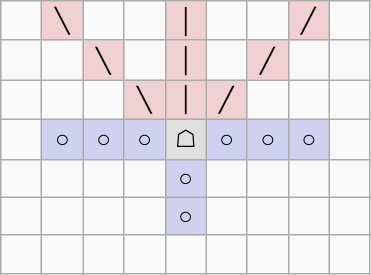<table border="1" class="wikitable">
<tr align=center>
<td width="20"> </td>
<td width="20" style="background:#f0d0d0;">╲</td>
<td width="20"> </td>
<td width="20"> </td>
<td width="20" style="background:#f0d0d0;">│</td>
<td width="20"> </td>
<td width="20"> </td>
<td width="20" style="background:#f0d0d0;">╱</td>
<td width="20"> </td>
</tr>
<tr align=center>
<td> </td>
<td> </td>
<td style="background:#f0d0d0;">╲</td>
<td> </td>
<td style="background:#f0d0d0;">│</td>
<td> </td>
<td style="background:#f0d0d0;">╱</td>
<td> </td>
<td> </td>
</tr>
<tr align=center>
<td> </td>
<td> </td>
<td> </td>
<td style="background:#f0d0d0;">╲</td>
<td style="background:#f0d0d0;">│</td>
<td style="background:#f0d0d0;">╱</td>
<td> </td>
<td> </td>
<td> </td>
</tr>
<tr align=center>
<td> </td>
<td style="background:#d0d0f0;">○</td>
<td style="background:#d0d0f0;">○</td>
<td style="background:#d0d0f0;">○</td>
<td style="background:#e0e0e0;">☖</td>
<td style="background:#d0d0f0;">○</td>
<td style="background:#d0d0f0;">○</td>
<td style="background:#d0d0f0;">○</td>
<td> </td>
</tr>
<tr align=center>
<td> </td>
<td> </td>
<td> </td>
<td> </td>
<td style="background:#d0d0f0;">○</td>
<td> </td>
<td> </td>
<td> </td>
<td> </td>
</tr>
<tr align=center>
<td> </td>
<td> </td>
<td> </td>
<td> </td>
<td style="background:#d0d0f0;">○</td>
<td> </td>
<td> </td>
<td> </td>
<td> </td>
</tr>
<tr align=center>
<td> </td>
<td> </td>
<td> </td>
<td> </td>
<td> </td>
<td> </td>
<td> </td>
<td> </td>
<td> </td>
</tr>
</table>
